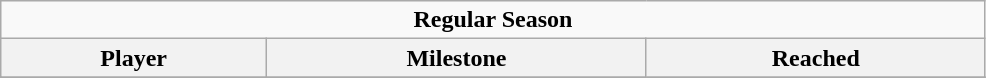<table class="wikitable" width="52%">
<tr>
<td colspan="10" align="center"><strong>Regular Season</strong></td>
</tr>
<tr>
<th>Player</th>
<th>Milestone</th>
<th>Reached</th>
</tr>
<tr>
</tr>
<tr {>
</tr>
</table>
